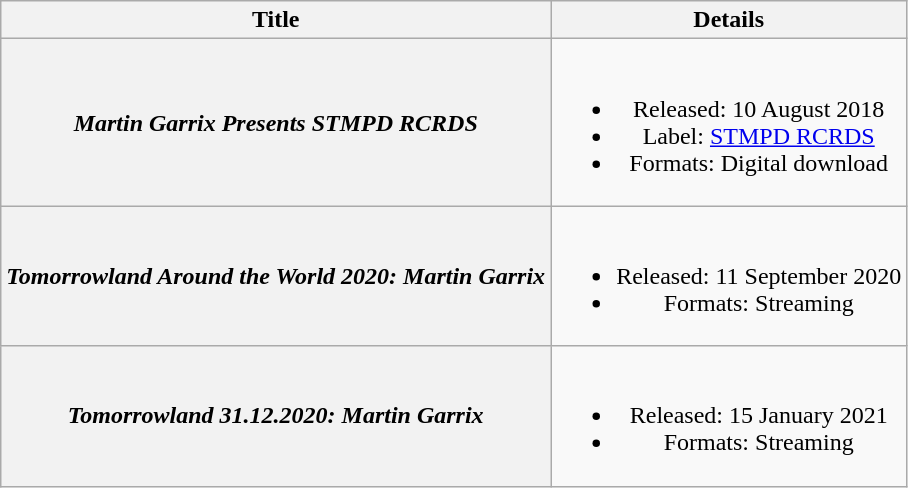<table class="wikitable plainrowheaders" style="text-align:center;">
<tr>
<th scope="col">Title</th>
<th scope="col">Details</th>
</tr>
<tr>
<th scope="row"><em>Martin Garrix Presents STMPD RCRDS</em></th>
<td><br><ul><li>Released: 10 August 2018</li><li>Label: <a href='#'>STMPD RCRDS</a></li><li>Formats: Digital download</li></ul></td>
</tr>
<tr>
<th scope="row"><em>Tomorrowland Around the World 2020: Martin Garrix</em></th>
<td><br><ul><li>Released: 11 September 2020</li><li>Formats: Streaming</li></ul></td>
</tr>
<tr>
<th scope="row"><em>Tomorrowland 31.12.2020: Martin Garrix</em></th>
<td><br><ul><li>Released: 15 January 2021</li><li>Formats: Streaming</li></ul></td>
</tr>
</table>
